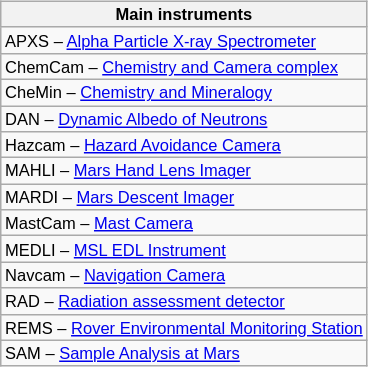<table class="sortable wikitable"  style="float:right; font-family:arial; font-size:11px;">
<tr>
<th>Main instruments</th>
</tr>
<tr>
<td>APXS – <a href='#'>Alpha Particle X-ray Spectrometer</a></td>
</tr>
<tr>
<td>ChemCam – <a href='#'>Chemistry and Camera complex</a></td>
</tr>
<tr>
<td>CheMin – <a href='#'>Chemistry and Mineralogy</a></td>
</tr>
<tr>
<td>DAN – <a href='#'>Dynamic Albedo of Neutrons</a></td>
</tr>
<tr>
<td>Hazcam – <a href='#'>Hazard Avoidance Camera</a></td>
</tr>
<tr>
<td>MAHLI – <a href='#'>Mars Hand Lens Imager</a></td>
</tr>
<tr>
<td>MARDI – <a href='#'>Mars Descent Imager</a></td>
</tr>
<tr>
<td>MastCam – <a href='#'>Mast Camera</a></td>
</tr>
<tr>
<td>MEDLI – <a href='#'>MSL EDL Instrument</a></td>
</tr>
<tr>
<td>Navcam – <a href='#'>Navigation Camera</a></td>
</tr>
<tr>
<td>RAD – <a href='#'>Radiation assessment detector</a></td>
</tr>
<tr>
<td>REMS – <a href='#'>Rover Environmental Monitoring Station</a></td>
</tr>
<tr>
<td>SAM – <a href='#'>Sample Analysis at Mars</a></td>
</tr>
</table>
